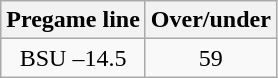<table class="wikitable">
<tr align="center">
<th style=>Pregame line</th>
<th style=>Over/under</th>
</tr>
<tr align="center">
<td>BSU –14.5</td>
<td>59</td>
</tr>
</table>
